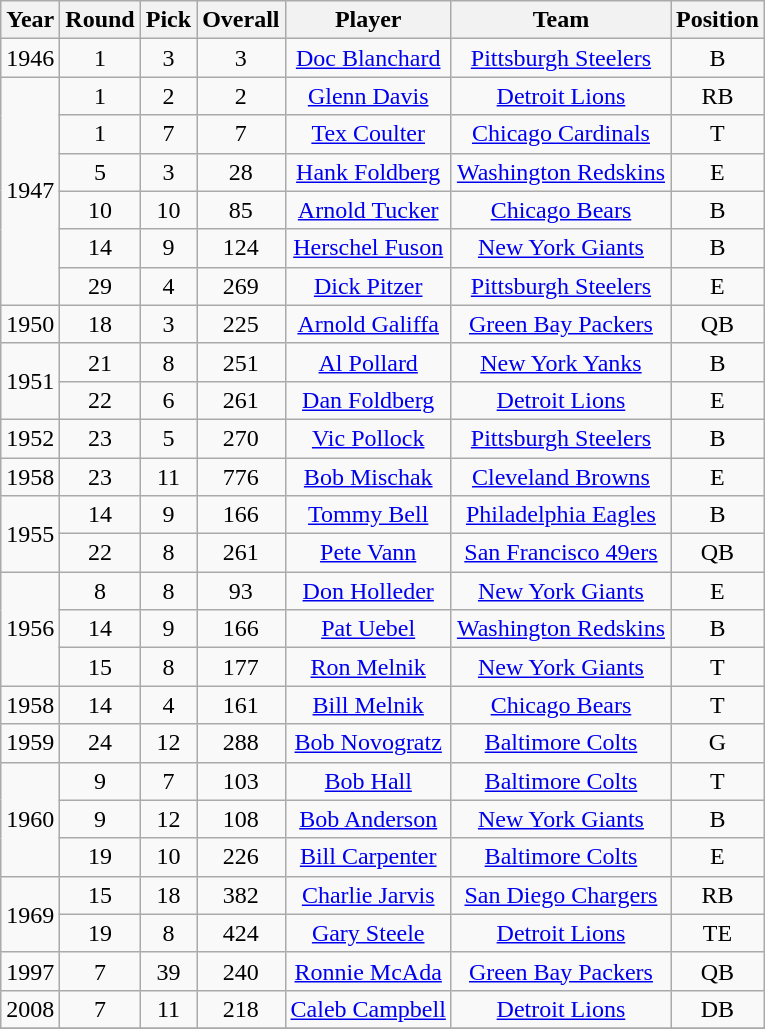<table class="wikitable sortable" style="text-align: center;">
<tr>
<th>Year</th>
<th>Round</th>
<th>Pick</th>
<th>Overall</th>
<th>Player</th>
<th>Team</th>
<th>Position</th>
</tr>
<tr>
<td>1946</td>
<td>1</td>
<td>3</td>
<td>3</td>
<td><a href='#'>Doc Blanchard</a></td>
<td><a href='#'>Pittsburgh Steelers</a></td>
<td>B</td>
</tr>
<tr>
<td rowspan="6">1947</td>
<td>1</td>
<td>2</td>
<td>2</td>
<td><a href='#'>Glenn Davis</a></td>
<td><a href='#'>Detroit Lions</a></td>
<td>RB</td>
</tr>
<tr>
<td>1</td>
<td>7</td>
<td>7</td>
<td><a href='#'>Tex Coulter</a></td>
<td><a href='#'>Chicago Cardinals</a></td>
<td>T</td>
</tr>
<tr>
<td>5</td>
<td>3</td>
<td>28</td>
<td><a href='#'>Hank Foldberg</a></td>
<td><a href='#'>Washington Redskins</a></td>
<td>E</td>
</tr>
<tr>
<td>10</td>
<td>10</td>
<td>85</td>
<td><a href='#'>Arnold Tucker</a></td>
<td><a href='#'>Chicago Bears</a></td>
<td>B</td>
</tr>
<tr>
<td>14</td>
<td>9</td>
<td>124</td>
<td><a href='#'>Herschel Fuson</a></td>
<td><a href='#'>New York Giants</a></td>
<td>B</td>
</tr>
<tr>
<td>29</td>
<td>4</td>
<td>269</td>
<td><a href='#'>Dick Pitzer</a></td>
<td><a href='#'>Pittsburgh Steelers</a></td>
<td>E</td>
</tr>
<tr>
<td>1950</td>
<td>18</td>
<td>3</td>
<td>225</td>
<td><a href='#'>Arnold Galiffa</a></td>
<td><a href='#'>Green Bay Packers</a></td>
<td>QB</td>
</tr>
<tr>
<td rowspan="2">1951</td>
<td>21</td>
<td>8</td>
<td>251</td>
<td><a href='#'>Al Pollard</a></td>
<td><a href='#'>New York Yanks</a></td>
<td>B</td>
</tr>
<tr>
<td>22</td>
<td>6</td>
<td>261</td>
<td><a href='#'>Dan Foldberg</a></td>
<td><a href='#'>Detroit Lions</a></td>
<td>E</td>
</tr>
<tr>
<td>1952</td>
<td>23</td>
<td>5</td>
<td>270</td>
<td><a href='#'>Vic Pollock</a></td>
<td><a href='#'>Pittsburgh Steelers</a></td>
<td>B</td>
</tr>
<tr>
<td>1958</td>
<td>23</td>
<td>11</td>
<td>776</td>
<td><a href='#'>Bob Mischak</a></td>
<td><a href='#'>Cleveland Browns</a></td>
<td>E</td>
</tr>
<tr>
<td rowspan="2">1955</td>
<td>14</td>
<td>9</td>
<td>166</td>
<td><a href='#'>Tommy Bell</a></td>
<td><a href='#'>Philadelphia Eagles</a></td>
<td>B</td>
</tr>
<tr>
<td>22</td>
<td>8</td>
<td>261</td>
<td><a href='#'>Pete Vann</a></td>
<td><a href='#'>San Francisco 49ers</a></td>
<td>QB</td>
</tr>
<tr>
<td rowspan="3">1956</td>
<td>8</td>
<td>8</td>
<td>93</td>
<td><a href='#'>Don Holleder</a></td>
<td><a href='#'>New York Giants</a></td>
<td>E</td>
</tr>
<tr>
<td>14</td>
<td>9</td>
<td>166</td>
<td><a href='#'>Pat Uebel</a></td>
<td><a href='#'>Washington Redskins</a></td>
<td>B</td>
</tr>
<tr>
<td>15</td>
<td>8</td>
<td>177</td>
<td><a href='#'>Ron Melnik</a></td>
<td><a href='#'>New York Giants</a></td>
<td>T</td>
</tr>
<tr>
<td>1958</td>
<td>14</td>
<td>4</td>
<td>161</td>
<td><a href='#'>Bill Melnik</a></td>
<td><a href='#'>Chicago Bears</a></td>
<td>T</td>
</tr>
<tr>
<td>1959</td>
<td>24</td>
<td>12</td>
<td>288</td>
<td><a href='#'>Bob Novogratz</a></td>
<td><a href='#'>Baltimore Colts</a></td>
<td>G</td>
</tr>
<tr>
<td rowspan="3">1960</td>
<td>9</td>
<td>7</td>
<td>103</td>
<td><a href='#'>Bob Hall</a></td>
<td><a href='#'>Baltimore Colts</a></td>
<td>T</td>
</tr>
<tr>
<td>9</td>
<td>12</td>
<td>108</td>
<td><a href='#'>Bob Anderson</a></td>
<td><a href='#'>New York Giants</a></td>
<td>B</td>
</tr>
<tr>
<td>19</td>
<td>10</td>
<td>226</td>
<td><a href='#'>Bill Carpenter</a></td>
<td><a href='#'>Baltimore Colts</a></td>
<td>E</td>
</tr>
<tr>
<td rowspan="2">1969</td>
<td>15</td>
<td>18</td>
<td>382</td>
<td><a href='#'>Charlie Jarvis</a></td>
<td><a href='#'>San Diego Chargers</a></td>
<td>RB</td>
</tr>
<tr>
<td>19</td>
<td>8</td>
<td>424</td>
<td><a href='#'>Gary Steele</a></td>
<td><a href='#'>Detroit Lions</a></td>
<td>TE</td>
</tr>
<tr>
<td>1997</td>
<td>7</td>
<td>39</td>
<td>240</td>
<td><a href='#'>Ronnie McAda</a></td>
<td><a href='#'>Green Bay Packers</a></td>
<td>QB</td>
</tr>
<tr>
<td>2008</td>
<td>7</td>
<td>11</td>
<td>218</td>
<td><a href='#'>Caleb Campbell</a></td>
<td><a href='#'>Detroit Lions</a></td>
<td>DB</td>
</tr>
<tr>
</tr>
</table>
